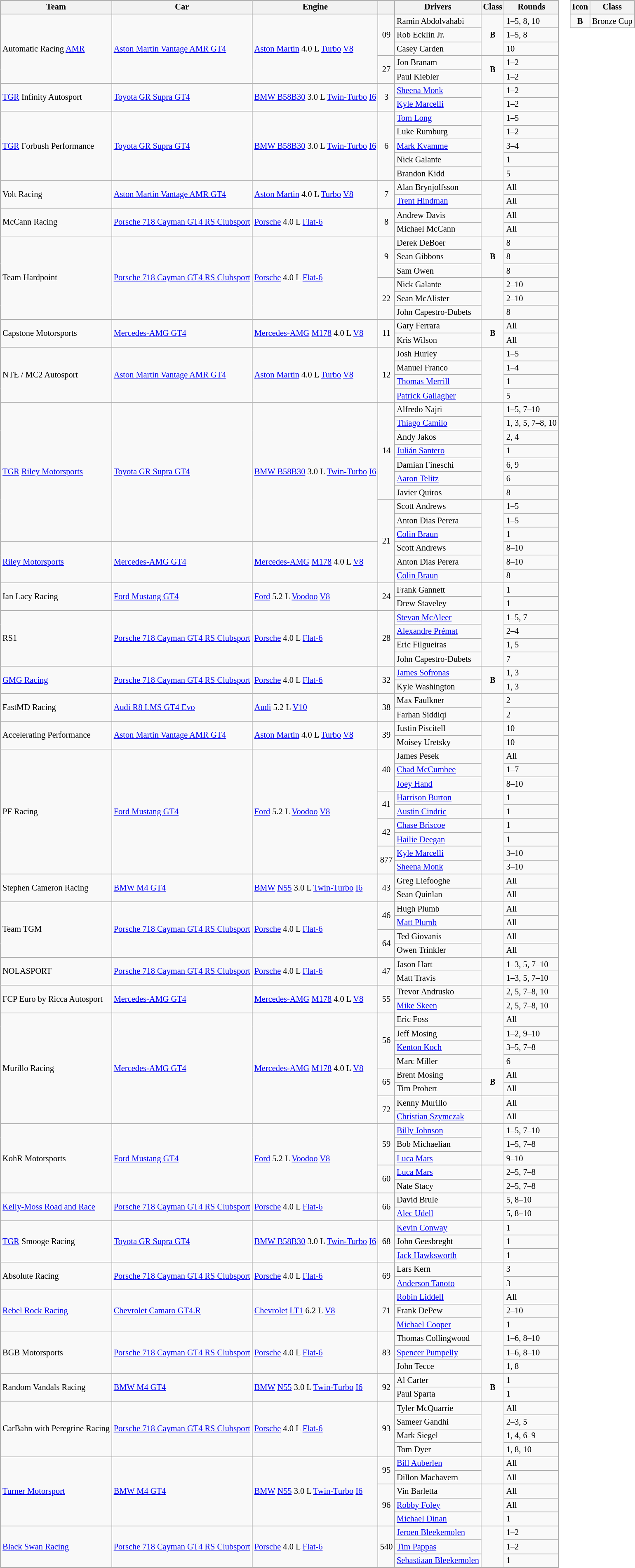<table>
<tr>
<td><br><table class="wikitable" style="font-size: 85%">
<tr>
<th>Team</th>
<th>Car</th>
<th>Engine</th>
<th></th>
<th>Drivers</th>
<th>Class</th>
<th>Rounds</th>
</tr>
<tr>
<td rowspan="5"> Automatic Racing <a href='#'>AMR</a></td>
<td rowspan="5"><a href='#'>Aston Martin Vantage AMR GT4</a></td>
<td rowspan="5"><a href='#'>Aston Martin</a> 4.0 L <a href='#'>Turbo</a> <a href='#'>V8</a></td>
<td rowspan="3" align="center">09</td>
<td> Ramin Abdolvahabi</td>
<td rowspan=3 align=center><strong><span>B</span></strong></td>
<td>1–5, 8, 10</td>
</tr>
<tr>
<td> Rob Ecklin Jr.</td>
<td>1–5, 8</td>
</tr>
<tr>
<td> Casey Carden</td>
<td>10</td>
</tr>
<tr>
<td rowspan="2" align="center">27</td>
<td> Jon Branam</td>
<td rowspan=2 align=center><strong><span>B</span></strong></td>
<td>1–2</td>
</tr>
<tr>
<td> Paul Kiebler</td>
<td>1–2</td>
</tr>
<tr>
<td rowspan="2"> <a href='#'>TGR</a> Infinity Autosport</td>
<td rowspan="2"><a href='#'>Toyota GR Supra GT4</a></td>
<td rowspan="2"><a href='#'>BMW B58B30</a> 3.0 L <a href='#'>Twin-Turbo</a> <a href='#'>I6</a></td>
<td rowspan="2" align="center">3</td>
<td> <a href='#'>Sheena Monk</a></td>
<td rowspan=2 align=center></td>
<td>1–2</td>
</tr>
<tr>
<td> <a href='#'>Kyle Marcelli</a></td>
<td>1–2</td>
</tr>
<tr>
<td rowspan="5"> <a href='#'>TGR</a> Forbush Performance</td>
<td rowspan="5"><a href='#'>Toyota GR Supra GT4</a></td>
<td rowspan="5"><a href='#'>BMW B58B30</a> 3.0 L <a href='#'>Twin-Turbo</a> <a href='#'>I6</a></td>
<td rowspan="5" align="center">6</td>
<td> <a href='#'>Tom Long</a></td>
<td rowspan=5 align=center></td>
<td>1–5</td>
</tr>
<tr>
<td> Luke Rumburg</td>
<td>1–2</td>
</tr>
<tr>
<td> <a href='#'>Mark Kvamme</a></td>
<td>3–4</td>
</tr>
<tr>
<td> Nick Galante</td>
<td>1</td>
</tr>
<tr>
<td> Brandon Kidd</td>
<td>5</td>
</tr>
<tr>
<td rowspan="2"> Volt Racing</td>
<td rowspan="2"><a href='#'>Aston Martin Vantage AMR GT4</a></td>
<td rowspan="2"><a href='#'>Aston Martin</a> 4.0 L <a href='#'>Turbo</a> <a href='#'>V8</a></td>
<td rowspan="2" align="center">7</td>
<td> Alan Brynjolfsson</td>
<td rowspan=2 align=center></td>
<td>All</td>
</tr>
<tr>
<td> <a href='#'>Trent Hindman</a></td>
<td>All</td>
</tr>
<tr>
<td rowspan="2"> McCann Racing</td>
<td rowspan="2"><a href='#'>Porsche 718 Cayman GT4 RS Clubsport</a></td>
<td rowspan="2"><a href='#'>Porsche</a> 4.0 L <a href='#'>Flat-6</a></td>
<td rowspan="2" align="center">8</td>
<td> Andrew Davis</td>
<td rowspan=2 align=center></td>
<td>All</td>
</tr>
<tr>
<td> Michael McCann</td>
<td>All</td>
</tr>
<tr>
<td rowspan="6"> Team Hardpoint</td>
<td rowspan="6"><a href='#'>Porsche 718 Cayman GT4 RS Clubsport</a></td>
<td rowspan="6"><a href='#'>Porsche</a> 4.0 L <a href='#'>Flat-6</a></td>
<td rowspan="3" align="center">9</td>
<td> Derek DeBoer</td>
<td rowspan=3 align=center><strong><span>B</span></strong></td>
<td>8</td>
</tr>
<tr>
<td> Sean Gibbons</td>
<td>8</td>
</tr>
<tr>
<td> Sam Owen</td>
<td>8</td>
</tr>
<tr>
<td rowspan="3" align="center">22</td>
<td> Nick Galante</td>
<td rowspan=3 align=center></td>
<td>2–10</td>
</tr>
<tr>
<td> Sean McAlister</td>
<td>2–10</td>
</tr>
<tr>
<td> John Capestro-Dubets</td>
<td>8</td>
</tr>
<tr>
<td rowspan="2"> Capstone Motorsports</td>
<td rowspan="2"><a href='#'>Mercedes-AMG GT4</a></td>
<td rowspan="2"><a href='#'>Mercedes-AMG</a> <a href='#'>M178</a> 4.0 L <a href='#'>V8</a></td>
<td rowspan="2" align="center">11</td>
<td> Gary Ferrara</td>
<td rowspan=2 align=center><strong><span>B</span></strong></td>
<td>All</td>
</tr>
<tr>
<td> Kris Wilson</td>
<td>All</td>
</tr>
<tr>
<td rowspan="4"> NTE / MC2 Autosport</td>
<td rowspan="4"><a href='#'>Aston Martin Vantage AMR GT4</a></td>
<td rowspan="4"><a href='#'>Aston Martin</a> 4.0 L <a href='#'>Turbo</a> <a href='#'>V8</a></td>
<td rowspan="4" align="center">12</td>
<td> Josh Hurley</td>
<td rowspan=4 align=center></td>
<td>1–5</td>
</tr>
<tr>
<td> Manuel Franco</td>
<td>1–4</td>
</tr>
<tr>
<td> <a href='#'>Thomas Merrill</a></td>
<td>1</td>
</tr>
<tr>
<td> <a href='#'>Patrick Gallagher</a></td>
<td>5</td>
</tr>
<tr>
<td rowspan="10"> <a href='#'>TGR</a> <a href='#'>Riley Motorsports</a></td>
<td rowspan="10"><a href='#'>Toyota GR Supra GT4</a></td>
<td rowspan="10"><a href='#'>BMW B58B30</a> 3.0 L <a href='#'>Twin-Turbo</a> <a href='#'>I6</a></td>
<td rowspan="7" align="center">14</td>
<td> Alfredo Najri</td>
<td rowspan=7 align=center></td>
<td>1–5, 7–10</td>
</tr>
<tr>
<td> <a href='#'>Thiago Camilo</a></td>
<td>1, 3, 5, 7–8, 10</td>
</tr>
<tr>
<td> Andy Jakos</td>
<td>2, 4</td>
</tr>
<tr>
<td> <a href='#'>Julián Santero</a></td>
<td>1</td>
</tr>
<tr>
<td> Damian Fineschi</td>
<td>6, 9</td>
</tr>
<tr>
<td> <a href='#'>Aaron Telitz</a></td>
<td>6</td>
</tr>
<tr>
<td> Javier Quiros</td>
<td>8</td>
</tr>
<tr>
<td rowspan="6" align="center">21</td>
<td> Scott Andrews</td>
<td rowspan=6 align=center></td>
<td>1–5</td>
</tr>
<tr>
<td> Anton Dias Perera</td>
<td>1–5</td>
</tr>
<tr>
<td> <a href='#'>Colin Braun</a></td>
<td>1</td>
</tr>
<tr>
<td rowspan="3"> <a href='#'>Riley Motorsports</a></td>
<td rowspan="3"><a href='#'>Mercedes-AMG GT4</a></td>
<td rowspan="3"><a href='#'>Mercedes-AMG</a> <a href='#'>M178</a> 4.0 L <a href='#'>V8</a></td>
<td> Scott Andrews</td>
<td>8–10</td>
</tr>
<tr>
<td> Anton Dias Perera</td>
<td>8–10</td>
</tr>
<tr>
<td> <a href='#'>Colin Braun</a></td>
<td>8</td>
</tr>
<tr>
<td rowspan="2"> Ian Lacy Racing</td>
<td rowspan="2"><a href='#'>Ford Mustang GT4</a></td>
<td rowspan="2"><a href='#'>Ford</a> 5.2 L <a href='#'>Voodoo</a> <a href='#'>V8</a></td>
<td rowspan="2" align="center">24</td>
<td> Frank Gannett</td>
<td rowspan=2 align=center></td>
<td>1</td>
</tr>
<tr>
<td> Drew Staveley</td>
<td>1</td>
</tr>
<tr>
<td rowspan="4"> RS1</td>
<td rowspan="4"><a href='#'>Porsche 718 Cayman GT4 RS Clubsport</a></td>
<td rowspan="4"><a href='#'>Porsche</a> 4.0 L <a href='#'>Flat-6</a></td>
<td rowspan="4" align="center">28</td>
<td> <a href='#'>Stevan McAleer</a></td>
<td rowspan=4 align=center></td>
<td>1–5, 7</td>
</tr>
<tr>
<td> <a href='#'>Alexandre Prémat</a></td>
<td>2–4</td>
</tr>
<tr>
<td> Eric Filgueiras</td>
<td>1, 5</td>
</tr>
<tr>
<td> John Capestro-Dubets</td>
<td>7</td>
</tr>
<tr>
<td rowspan="2"> <a href='#'>GMG Racing</a></td>
<td rowspan="2"><a href='#'>Porsche 718 Cayman GT4 RS Clubsport</a></td>
<td rowspan="2"><a href='#'>Porsche</a> 4.0 L <a href='#'>Flat-6</a></td>
<td rowspan="2" align="center">32</td>
<td> <a href='#'>James Sofronas</a></td>
<td rowspan=2 align=center><strong><span>B</span></strong></td>
<td>1, 3</td>
</tr>
<tr>
<td> Kyle Washington</td>
<td>1, 3</td>
</tr>
<tr>
<td rowspan="2"> FastMD Racing</td>
<td rowspan="2"><a href='#'>Audi R8 LMS GT4 Evo</a></td>
<td rowspan="2"><a href='#'>Audi</a> 5.2 L <a href='#'>V10</a></td>
<td rowspan="2" align="center">38</td>
<td> Max Faulkner</td>
<td rowspan=2 align=center></td>
<td>2</td>
</tr>
<tr>
<td> Farhan Siddiqi</td>
<td>2</td>
</tr>
<tr>
<td rowspan="2"> Accelerating Performance</td>
<td rowspan="2"><a href='#'>Aston Martin Vantage AMR GT4</a></td>
<td rowspan="2"><a href='#'>Aston Martin</a> 4.0 L <a href='#'>Turbo</a> <a href='#'>V8</a></td>
<td rowspan="2" align="center">39</td>
<td> Justin Piscitell</td>
<td rowspan=2 align=center></td>
<td>10</td>
</tr>
<tr>
<td>Moisey Uretsky</td>
<td>10</td>
</tr>
<tr>
<td rowspan="9"> PF Racing</td>
<td rowspan="9"><a href='#'>Ford Mustang GT4</a></td>
<td rowspan="9"><a href='#'>Ford</a> 5.2 L <a href='#'>Voodoo</a> <a href='#'>V8</a></td>
<td rowspan="3" align="center">40</td>
<td> James Pesek</td>
<td rowspan=3 align=center></td>
<td>All</td>
</tr>
<tr>
<td> <a href='#'>Chad McCumbee</a></td>
<td>1–7</td>
</tr>
<tr>
<td> <a href='#'>Joey Hand</a></td>
<td>8–10</td>
</tr>
<tr>
<td rowspan="2" align="center">41</td>
<td> <a href='#'>Harrison Burton</a></td>
<td rowspan=2 align=center></td>
<td>1</td>
</tr>
<tr>
<td> <a href='#'>Austin Cindric</a></td>
<td>1</td>
</tr>
<tr>
<td rowspan="2" align="center">42</td>
<td> <a href='#'>Chase Briscoe</a></td>
<td rowspan=4 align=center></td>
<td>1</td>
</tr>
<tr>
<td> <a href='#'>Hailie Deegan</a></td>
<td>1</td>
</tr>
<tr>
<td rowspan="2" align="center">877</td>
<td> <a href='#'>Kyle Marcelli</a></td>
<td>3–10</td>
</tr>
<tr>
<td> <a href='#'>Sheena Monk</a></td>
<td>3–10</td>
</tr>
<tr>
<td rowspan="2"> Stephen Cameron Racing</td>
<td rowspan="2"><a href='#'>BMW M4 GT4</a></td>
<td rowspan="2"><a href='#'>BMW</a> <a href='#'>N55</a> 3.0 L <a href='#'>Twin-Turbo</a> <a href='#'>I6</a></td>
<td rowspan="2" align="center">43</td>
<td> Greg Liefooghe</td>
<td rowspan=2 align=center></td>
<td>All</td>
</tr>
<tr>
<td> Sean Quinlan</td>
<td>All</td>
</tr>
<tr>
<td rowspan="4"> Team TGM</td>
<td rowspan="4"><a href='#'>Porsche 718 Cayman GT4 RS Clubsport</a></td>
<td rowspan="4"><a href='#'>Porsche</a> 4.0 L <a href='#'>Flat-6</a></td>
<td rowspan="2" align="center">46</td>
<td> Hugh Plumb</td>
<td rowspan=2 align=center></td>
<td>All</td>
</tr>
<tr>
<td> <a href='#'>Matt Plumb</a></td>
<td>All</td>
</tr>
<tr>
<td rowspan="2" align="center">64</td>
<td> Ted Giovanis</td>
<td rowspan=2 align=center></td>
<td>All</td>
</tr>
<tr>
<td> Owen Trinkler</td>
<td>All</td>
</tr>
<tr>
<td rowspan="2"> NOLASPORT</td>
<td rowspan="2"><a href='#'>Porsche 718 Cayman GT4 RS Clubsport</a></td>
<td rowspan="2"><a href='#'>Porsche</a> 4.0 L <a href='#'>Flat-6</a></td>
<td rowspan="2" align="center">47</td>
<td> Jason Hart</td>
<td rowspan=2 align=center></td>
<td>1–3, 5, 7–10</td>
</tr>
<tr>
<td> Matt Travis</td>
<td>1–3, 5, 7–10</td>
</tr>
<tr>
<td rowspan="2"> FCP Euro by Ricca Autosport</td>
<td rowspan="2"><a href='#'>Mercedes-AMG GT4</a></td>
<td rowspan="2"><a href='#'>Mercedes-AMG</a> <a href='#'>M178</a> 4.0 L <a href='#'>V8</a></td>
<td rowspan="2" align="center">55</td>
<td> Trevor Andrusko</td>
<td rowspan=2 align=center></td>
<td>2, 5, 7–8, 10</td>
</tr>
<tr>
<td> <a href='#'>Mike Skeen</a></td>
<td>2, 5, 7–8, 10</td>
</tr>
<tr>
<td rowspan="8"> Murillo Racing</td>
<td rowspan="8"><a href='#'>Mercedes-AMG GT4</a></td>
<td rowspan="8"><a href='#'>Mercedes-AMG</a> <a href='#'>M178</a> 4.0 L <a href='#'>V8</a></td>
<td rowspan="4" align="center">56</td>
<td> Eric Foss</td>
<td rowspan=4 align=center></td>
<td>All</td>
</tr>
<tr>
<td> Jeff Mosing</td>
<td>1–2, 9–10</td>
</tr>
<tr>
<td> <a href='#'>Kenton Koch</a></td>
<td>3–5, 7–8</td>
</tr>
<tr>
<td> Marc Miller</td>
<td>6</td>
</tr>
<tr>
<td rowspan="2" align="center">65</td>
<td> Brent Mosing</td>
<td rowspan=2 align=center><strong><span>B</span></strong></td>
<td>All</td>
</tr>
<tr>
<td> Tim Probert</td>
<td>All</td>
</tr>
<tr>
<td rowspan="2" align="center">72</td>
<td> Kenny Murillo</td>
<td rowspan=2 align=center></td>
<td>All</td>
</tr>
<tr>
<td> <a href='#'>Christian Szymczak</a></td>
<td>All</td>
</tr>
<tr>
<td rowspan="5"> KohR Motorsports</td>
<td rowspan="5"><a href='#'>Ford Mustang GT4</a></td>
<td rowspan="5"><a href='#'>Ford</a> 5.2 L <a href='#'>Voodoo</a> <a href='#'>V8</a></td>
<td rowspan="3" align="center">59</td>
<td> <a href='#'>Billy Johnson</a></td>
<td rowspan=3 align=center></td>
<td>1–5, 7–10</td>
</tr>
<tr>
<td> Bob Michaelian</td>
<td>1–5, 7–8</td>
</tr>
<tr>
<td> <a href='#'>Luca Mars</a></td>
<td>9–10</td>
</tr>
<tr>
<td rowspan="2" align="center">60</td>
<td> <a href='#'>Luca Mars</a></td>
<td rowspan=2 align=center></td>
<td>2–5, 7–8</td>
</tr>
<tr>
<td> Nate Stacy</td>
<td>2–5, 7–8</td>
</tr>
<tr>
<td rowspan="2"> <a href='#'>Kelly-Moss Road and Race</a></td>
<td rowspan="2"><a href='#'>Porsche 718 Cayman GT4 RS Clubsport</a></td>
<td rowspan="2"><a href='#'>Porsche</a> 4.0 L <a href='#'>Flat-6</a></td>
<td rowspan="2" align="center">66</td>
<td> David Brule</td>
<td rowspan=2 align=center></td>
<td>5, 8–10</td>
</tr>
<tr>
<td> <a href='#'>Alec Udell</a></td>
<td>5, 8–10</td>
</tr>
<tr>
<td rowspan="3"> <a href='#'>TGR</a> Smooge Racing</td>
<td rowspan="3"><a href='#'>Toyota GR Supra GT4</a></td>
<td rowspan="3"><a href='#'>BMW B58B30</a> 3.0 L <a href='#'>Twin-Turbo</a> <a href='#'>I6</a></td>
<td rowspan="3" align="center">68</td>
<td> <a href='#'>Kevin Conway</a></td>
<td rowspan=3 align=center></td>
<td>1</td>
</tr>
<tr>
<td> John Geesbreght</td>
<td>1</td>
</tr>
<tr>
<td> <a href='#'>Jack Hawksworth</a></td>
<td>1</td>
</tr>
<tr>
<td rowspan="2"> Absolute Racing</td>
<td rowspan="2"><a href='#'>Porsche 718 Cayman GT4 RS Clubsport</a></td>
<td rowspan="2"><a href='#'>Porsche</a> 4.0 L <a href='#'>Flat-6</a></td>
<td rowspan="2" align="center">69</td>
<td> Lars Kern</td>
<td rowspan=2 align=center></td>
<td>3</td>
</tr>
<tr>
<td> <a href='#'>Anderson Tanoto</a></td>
<td>3</td>
</tr>
<tr>
<td rowspan="3"> <a href='#'>Rebel Rock Racing</a></td>
<td rowspan="3"><a href='#'>Chevrolet Camaro GT4.R</a></td>
<td rowspan="3"><a href='#'>Chevrolet</a> <a href='#'>LT1</a> 6.2 L <a href='#'>V8</a></td>
<td rowspan="3" align="center">71</td>
<td> <a href='#'>Robin Liddell</a></td>
<td rowspan=3 align=center></td>
<td>All</td>
</tr>
<tr>
<td> Frank DePew</td>
<td>2–10</td>
</tr>
<tr>
<td> <a href='#'>Michael Cooper</a></td>
<td>1</td>
</tr>
<tr>
<td rowspan="3"> BGB Motorsports</td>
<td rowspan="3"><a href='#'>Porsche 718 Cayman GT4 RS Clubsport</a></td>
<td rowspan="3"><a href='#'>Porsche</a> 4.0 L <a href='#'>Flat-6</a></td>
<td rowspan="3" align="center">83</td>
<td> Thomas Collingwood</td>
<td rowspan=3 align=center></td>
<td>1–6, 8–10</td>
</tr>
<tr>
<td> <a href='#'>Spencer Pumpelly</a></td>
<td>1–6, 8–10</td>
</tr>
<tr>
<td> John Tecce</td>
<td>1, 8</td>
</tr>
<tr>
<td rowspan="2"> Random Vandals Racing</td>
<td rowspan="2"><a href='#'>BMW M4 GT4</a></td>
<td rowspan="2"><a href='#'>BMW</a> <a href='#'>N55</a> 3.0 L <a href='#'>Twin-Turbo</a> <a href='#'>I6</a></td>
<td rowspan="2" align="center">92</td>
<td> Al Carter</td>
<td rowspan=2 align=center><strong><span>B</span></strong></td>
<td>1</td>
</tr>
<tr>
<td> Paul Sparta</td>
<td>1</td>
</tr>
<tr>
<td rowspan="4"> CarBahn with Peregrine Racing</td>
<td rowspan="4"><a href='#'>Porsche 718 Cayman GT4 RS Clubsport</a></td>
<td rowspan="4"><a href='#'>Porsche</a> 4.0 L <a href='#'>Flat-6</a></td>
<td rowspan="4" align="center">93</td>
<td> Tyler McQuarrie</td>
<td rowspan=4 align=center></td>
<td>All</td>
</tr>
<tr>
<td> Sameer Gandhi</td>
<td>2–3, 5</td>
</tr>
<tr>
<td> Mark Siegel</td>
<td>1, 4, 6–9</td>
</tr>
<tr>
<td> Tom Dyer</td>
<td>1, 8, 10</td>
</tr>
<tr>
<td rowspan="5"> <a href='#'>Turner Motorsport</a></td>
<td rowspan="5"><a href='#'>BMW M4 GT4</a></td>
<td rowspan="5"><a href='#'>BMW</a> <a href='#'>N55</a> 3.0 L <a href='#'>Twin-Turbo</a> <a href='#'>I6</a></td>
<td rowspan="2" align="center">95</td>
<td> <a href='#'>Bill Auberlen</a></td>
<td rowspan=2 align=center></td>
<td>All</td>
</tr>
<tr>
<td> Dillon Machavern</td>
<td>All</td>
</tr>
<tr>
<td rowspan="3" align="center">96</td>
<td> Vin Barletta</td>
<td rowspan=3 align=center></td>
<td>All</td>
</tr>
<tr>
<td> <a href='#'>Robby Foley</a></td>
<td>All</td>
</tr>
<tr>
<td> <a href='#'>Michael Dinan</a></td>
<td>1</td>
</tr>
<tr>
<td rowspan="3"> <a href='#'>Black Swan Racing</a></td>
<td rowspan="3"><a href='#'>Porsche 718 Cayman GT4 RS Clubsport</a></td>
<td rowspan="3"><a href='#'>Porsche</a> 4.0 L <a href='#'>Flat-6</a></td>
<td rowspan="3" align="center">540</td>
<td> <a href='#'>Jeroen Bleekemolen</a></td>
<td rowspan=3 align=center></td>
<td>1–2</td>
</tr>
<tr>
<td> <a href='#'>Tim Pappas</a></td>
<td>1–2</td>
</tr>
<tr>
<td> <a href='#'>Sebastiaan Bleekemolen</a></td>
<td>1</td>
</tr>
<tr>
</tr>
</table>
</td>
<td valign="top"><br><table class="wikitable" style="font-size:85%;">
<tr>
<th>Icon</th>
<th>Class</th>
</tr>
<tr>
<td align=center><strong><span>B</span></strong></td>
<td>Bronze Cup</td>
</tr>
</table>
</td>
</tr>
</table>
